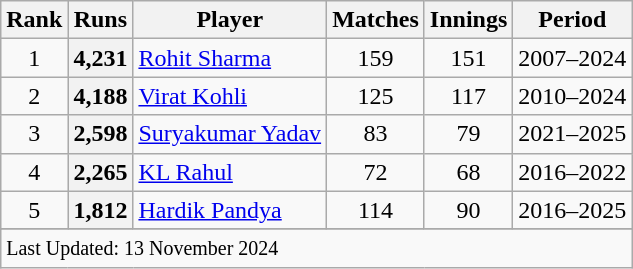<table class="wikitable sortable">
<tr>
<th scope=col>Rank</th>
<th scope=col>Runs</th>
<th scope=col>Player</th>
<th scope=col>Matches</th>
<th scope=col>Innings</th>
<th scope=col>Period</th>
</tr>
<tr>
<td align=center>1</td>
<th scope=row style=text-align:center;>4,231</th>
<td><a href='#'>Rohit Sharma</a></td>
<td align=center>159</td>
<td align=center>151</td>
<td>2007–2024</td>
</tr>
<tr>
<td align=center>2</td>
<th scope=row style=text-align:center;>4,188</th>
<td><a href='#'>Virat Kohli</a></td>
<td align=center>125</td>
<td align="center">117</td>
<td>2010–2024</td>
</tr>
<tr>
<td align=center>3</td>
<th scope=row style=text-align:center;>2,598</th>
<td><a href='#'>Suryakumar Yadav</a></td>
<td align=center>83</td>
<td align=center>79</td>
<td>2021–2025</td>
</tr>
<tr>
<td align=center>4</td>
<th scope=row style=text-align:center;>2,265</th>
<td><a href='#'>KL Rahul</a></td>
<td align=center>72</td>
<td align=center>68</td>
<td>2016–2022</td>
</tr>
<tr>
<td align=center>5</td>
<th scope=row style=text-align:center;>1,812</th>
<td><a href='#'>Hardik Pandya</a></td>
<td align=center>114</td>
<td align=center>90</td>
<td>2016–2025</td>
</tr>
<tr>
</tr>
<tr class=sortbottom>
<td colspan=9><small>Last Updated: 13 November 2024</small></td>
</tr>
</table>
